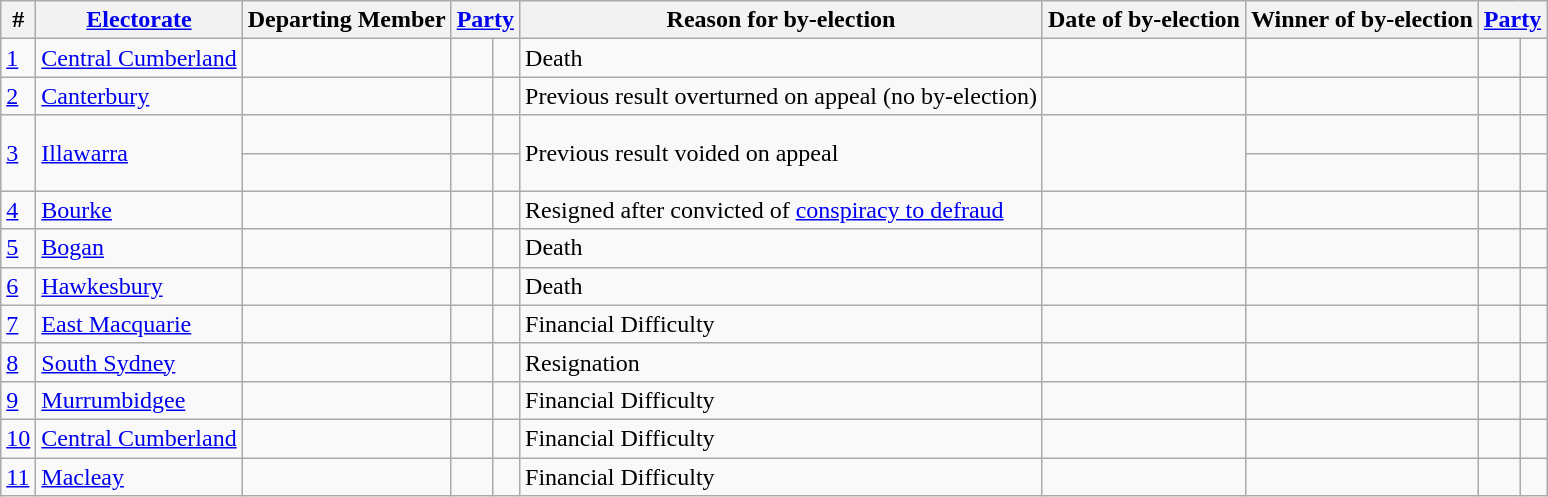<table class="wikitable sortable">
<tr>
<th>#</th>
<th><a href='#'>Electorate</a></th>
<th>Departing Member</th>
<th colspan=2><a href='#'>Party</a></th>
<th>Reason for by-election</th>
<th>Date of by-election</th>
<th>Winner of by-election</th>
<th colspan=2><a href='#'>Party</a></th>
</tr>
<tr>
<td><a href='#'>1</a></td>
<td><a href='#'>Central Cumberland</a></td>
<td></td>
<td> </td>
<td></td>
<td>Death</td>
<td></td>
<td></td>
<td> </td>
<td></td>
</tr>
<tr>
<td><a href='#'>2</a></td>
<td><a href='#'>Canterbury</a></td>
<td></td>
<td> </td>
<td></td>
<td>Previous result overturned on appeal (no by-election)</td>
<td></td>
<td></td>
<td> </td>
<td></td>
</tr>
<tr>
<td rowspan="2"><a href='#'>3</a></td>
<td rowspan="2"><a href='#'>Illawarra</a></td>
<td></td>
<td> </td>
<td></td>
<td rowspan="2">Previous result voided on appeal</td>
<td rowspan="2"></td>
<td></td>
<td> </td>
<td></td>
</tr>
<tr>
<td></td>
<td> </td>
<td></td>
<td></td>
<td> </td>
<td></td>
</tr>
<tr>
<td><a href='#'>4</a></td>
<td><a href='#'>Bourke</a></td>
<td></td>
<td> </td>
<td></td>
<td>Resigned after convicted of <a href='#'>conspiracy to defraud</a></td>
<td></td>
<td></td>
<td> </td>
<td></td>
</tr>
<tr>
<td><a href='#'>5</a></td>
<td><a href='#'>Bogan</a></td>
<td></td>
<td> </td>
<td></td>
<td>Death</td>
<td></td>
<td></td>
<td> </td>
<td></td>
</tr>
<tr>
<td><a href='#'>6</a></td>
<td><a href='#'>Hawkesbury</a></td>
<td></td>
<td> </td>
<td></td>
<td>Death</td>
<td></td>
<td></td>
<td> </td>
<td></td>
</tr>
<tr>
<td><a href='#'>7</a></td>
<td><a href='#'>East Macquarie</a></td>
<td></td>
<td> </td>
<td></td>
<td>Financial Difficulty</td>
<td></td>
<td></td>
<td> </td>
<td></td>
</tr>
<tr>
<td><a href='#'>8</a></td>
<td><a href='#'>South Sydney</a></td>
<td></td>
<td> </td>
<td></td>
<td>Resignation</td>
<td></td>
<td></td>
<td> </td>
<td></td>
</tr>
<tr>
<td><a href='#'>9</a></td>
<td><a href='#'>Murrumbidgee</a></td>
<td></td>
<td> </td>
<td></td>
<td>Financial Difficulty</td>
<td></td>
<td></td>
<td> </td>
<td></td>
</tr>
<tr>
<td><a href='#'>10</a></td>
<td><a href='#'>Central Cumberland</a></td>
<td></td>
<td> </td>
<td></td>
<td>Financial Difficulty</td>
<td></td>
<td></td>
<td> </td>
<td></td>
</tr>
<tr>
<td><a href='#'>11</a></td>
<td><a href='#'>Macleay</a></td>
<td></td>
<td> </td>
<td></td>
<td>Financial Difficulty</td>
<td></td>
<td></td>
<td> </td>
<td></td>
</tr>
</table>
